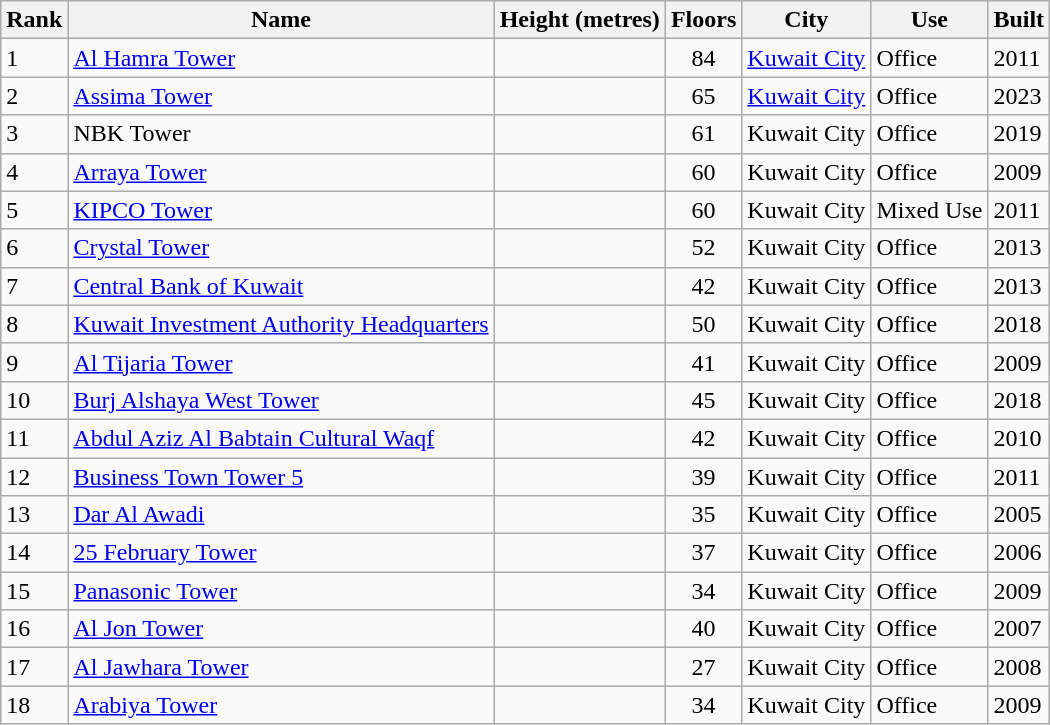<table class="wikitable sortable">
<tr>
<th>Rank</th>
<th>Name</th>
<th>Height (metres)</th>
<th>Floors</th>
<th>City</th>
<th>Use</th>
<th>Built</th>
</tr>
<tr>
<td>1</td>
<td><a href='#'>Al Hamra Tower</a></td>
<td></td>
<td align=center>84</td>
<td><a href='#'>Kuwait City</a></td>
<td>Office</td>
<td>2011</td>
</tr>
<tr>
<td>2</td>
<td><a href='#'>Assima Tower</a></td>
<td></td>
<td align=center>65</td>
<td><a href='#'>Kuwait City</a></td>
<td>Office</td>
<td>2023</td>
</tr>
<tr>
<td>3</td>
<td>NBK Tower</td>
<td></td>
<td align=center>61</td>
<td>Kuwait City</td>
<td>Office</td>
<td>2019</td>
</tr>
<tr>
<td>4</td>
<td><a href='#'>Arraya Tower</a></td>
<td></td>
<td align=center>60</td>
<td>Kuwait City</td>
<td>Office</td>
<td>2009</td>
</tr>
<tr>
<td>5</td>
<td><a href='#'>KIPCO Tower</a></td>
<td></td>
<td align=center>60</td>
<td>Kuwait City</td>
<td>Mixed Use</td>
<td>2011</td>
</tr>
<tr>
<td>6</td>
<td><a href='#'>Crystal Tower</a></td>
<td></td>
<td align="center">52</td>
<td>Kuwait City</td>
<td>Office</td>
<td>2013</td>
</tr>
<tr>
<td>7</td>
<td><a href='#'>Central Bank of Kuwait</a></td>
<td></td>
<td align="center">42</td>
<td>Kuwait City</td>
<td>Office</td>
<td>2013</td>
</tr>
<tr>
<td>8</td>
<td><a href='#'>Kuwait Investment Authority Headquarters</a></td>
<td></td>
<td align="center">50</td>
<td>Kuwait City</td>
<td>Office</td>
<td>2018</td>
</tr>
<tr>
<td>9</td>
<td><a href='#'>Al Tijaria Tower</a></td>
<td></td>
<td align="center">41</td>
<td>Kuwait City</td>
<td>Office</td>
<td>2009</td>
</tr>
<tr>
<td>10</td>
<td><a href='#'>Burj Alshaya West Tower</a></td>
<td></td>
<td align="center">45</td>
<td>Kuwait City</td>
<td>Office</td>
<td>2018</td>
</tr>
<tr>
<td>11</td>
<td><a href='#'>Abdul Aziz Al Babtain Cultural Waqf</a></td>
<td></td>
<td align=center>42</td>
<td>Kuwait City</td>
<td>Office</td>
<td>2010</td>
</tr>
<tr>
<td>12</td>
<td><a href='#'>Business Town Tower 5</a></td>
<td></td>
<td align=center>39</td>
<td>Kuwait City</td>
<td>Office</td>
<td>2011</td>
</tr>
<tr>
<td>13</td>
<td><a href='#'>Dar Al Awadi</a></td>
<td></td>
<td align=center>35</td>
<td>Kuwait City</td>
<td>Office</td>
<td>2005</td>
</tr>
<tr>
<td>14</td>
<td><a href='#'>25 February Tower</a></td>
<td></td>
<td align=center>37</td>
<td>Kuwait City</td>
<td>Office</td>
<td>2006</td>
</tr>
<tr>
<td>15</td>
<td><a href='#'>Panasonic Tower</a></td>
<td></td>
<td align=center>34</td>
<td>Kuwait City</td>
<td>Office</td>
<td>2009</td>
</tr>
<tr>
<td>16</td>
<td><a href='#'>Al Jon Tower</a></td>
<td></td>
<td align=center>40</td>
<td>Kuwait City</td>
<td>Office</td>
<td>2007</td>
</tr>
<tr>
<td>17</td>
<td><a href='#'>Al Jawhara Tower</a></td>
<td></td>
<td align=center>27</td>
<td>Kuwait City</td>
<td>Office</td>
<td>2008</td>
</tr>
<tr>
<td>18</td>
<td><a href='#'>Arabiya Tower</a></td>
<td></td>
<td align=center>34</td>
<td>Kuwait City</td>
<td>Office</td>
<td>2009</td>
</tr>
</table>
